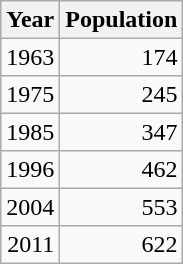<table class="wikitable" style="line-height:1.1em;">
<tr>
<th>Year</th>
<th>Population</th>
</tr>
<tr align="right">
<td>1963</td>
<td>174</td>
</tr>
<tr align="right">
<td>1975</td>
<td>245</td>
</tr>
<tr align="right">
<td>1985</td>
<td>347</td>
</tr>
<tr align="right">
<td>1996</td>
<td>462</td>
</tr>
<tr align="right">
<td>2004</td>
<td>553</td>
</tr>
<tr align="right">
<td>2011</td>
<td>622</td>
</tr>
</table>
